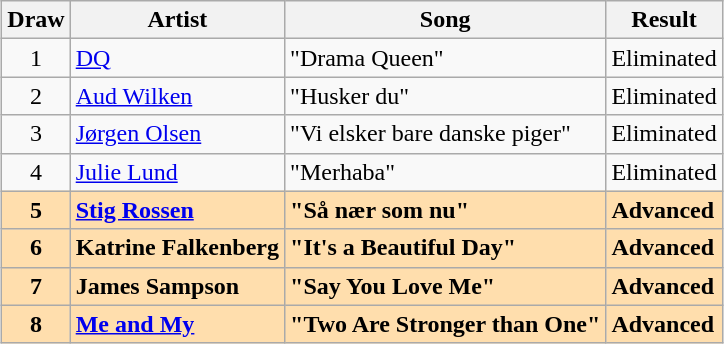<table class="sortable wikitable" style="margin: 1em auto 1em auto; text-align:center">
<tr>
<th>Draw</th>
<th>Artist</th>
<th>Song</th>
<th>Result</th>
</tr>
<tr>
<td>1</td>
<td align="left"><a href='#'>DQ</a></td>
<td align="left">"Drama Queen"</td>
<td align="left">Eliminated</td>
</tr>
<tr>
<td>2</td>
<td align="left"><a href='#'>Aud Wilken</a></td>
<td align="left">"Husker du"</td>
<td align="left">Eliminated</td>
</tr>
<tr>
<td>3</td>
<td align="left"><a href='#'>Jørgen Olsen</a></td>
<td align="left">"Vi elsker bare danske piger"</td>
<td align="left">Eliminated</td>
</tr>
<tr>
<td>4</td>
<td align="left"><a href='#'>Julie Lund</a></td>
<td align="left">"Merhaba"</td>
<td align="left">Eliminated</td>
</tr>
<tr style="font-weight:bold; background:navajowhite">
<td>5</td>
<td align="left"><a href='#'>Stig Rossen</a></td>
<td align="left">"Så nær som nu"</td>
<td align="left">Advanced</td>
</tr>
<tr style="font-weight:bold; background:navajowhite">
<td>6</td>
<td align="left">Katrine Falkenberg</td>
<td align="left">"It's a Beautiful Day"</td>
<td align="left">Advanced</td>
</tr>
<tr style="font-weight:bold; background:navajowhite">
<td>7</td>
<td align="left">James Sampson</td>
<td align="left">"Say You Love Me"</td>
<td align="left">Advanced</td>
</tr>
<tr style="font-weight:bold; background:navajowhite">
<td>8</td>
<td align="left"><a href='#'>Me and My</a></td>
<td align="left">"Two Are Stronger than One"</td>
<td align="left">Advanced</td>
</tr>
</table>
